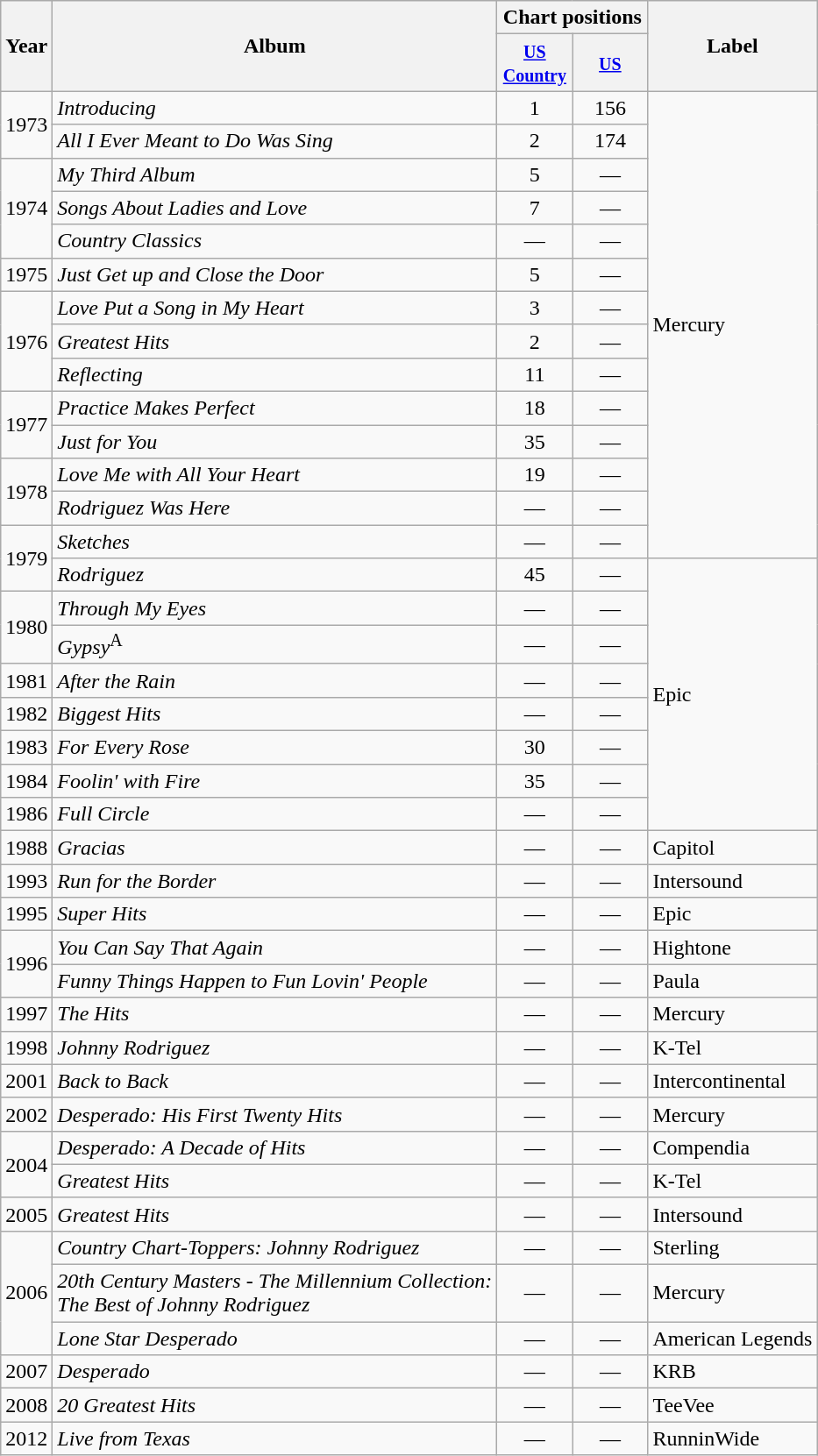<table class="wikitable">
<tr>
<th rowspan="2">Year</th>
<th rowspan="2">Album</th>
<th colspan="2">Chart positions</th>
<th rowspan="2">Label</th>
</tr>
<tr>
<th width="50"><small><a href='#'>US Country</a></small></th>
<th width="50"><small><a href='#'>US</a></small></th>
</tr>
<tr>
<td rowspan="2">1973</td>
<td><em>Introducing</em></td>
<td align="center">1</td>
<td align="center">156</td>
<td rowspan="14">Mercury</td>
</tr>
<tr>
<td><em>All I Ever Meant to Do Was Sing</em></td>
<td align="center">2</td>
<td align="center">174</td>
</tr>
<tr>
<td rowspan="3">1974</td>
<td><em>My Third Album</em></td>
<td align="center">5</td>
<td align="center">—</td>
</tr>
<tr>
<td><em>Songs About Ladies and Love</em></td>
<td align="center">7</td>
<td align="center">—</td>
</tr>
<tr>
<td><em>Country Classics</em></td>
<td align="center">—</td>
<td align="center">—</td>
</tr>
<tr>
<td>1975</td>
<td><em>Just Get up and Close the Door</em></td>
<td align="center">5</td>
<td align="center">—</td>
</tr>
<tr>
<td rowspan="3">1976</td>
<td><em>Love Put a Song in My Heart</em></td>
<td align="center">3</td>
<td align="center">—</td>
</tr>
<tr>
<td><em>Greatest Hits</em></td>
<td align="center">2</td>
<td align="center">—</td>
</tr>
<tr>
<td><em>Reflecting</em></td>
<td align="center">11</td>
<td align="center">—</td>
</tr>
<tr>
<td rowspan="2">1977</td>
<td><em>Practice Makes Perfect</em></td>
<td align="center">18</td>
<td align="center">—</td>
</tr>
<tr>
<td><em>Just for You</em></td>
<td align="center">35</td>
<td align="center">—</td>
</tr>
<tr>
<td rowspan="2">1978</td>
<td><em>Love Me with All Your Heart</em></td>
<td align="center">19</td>
<td align="center">—</td>
</tr>
<tr>
<td><em>Rodriguez Was Here</em></td>
<td align="center">—</td>
<td align="center">—</td>
</tr>
<tr>
<td rowspan="2">1979</td>
<td><em>Sketches</em></td>
<td align="center">—</td>
<td align="center">—</td>
</tr>
<tr>
<td><em>Rodriguez</em></td>
<td align="center">45</td>
<td align="center">—</td>
<td rowspan="8">Epic</td>
</tr>
<tr>
<td rowspan="2">1980</td>
<td><em>Through My Eyes</em></td>
<td align="center">—</td>
<td align="center">—</td>
</tr>
<tr>
<td><em>Gypsy</em><sup>A</sup></td>
<td align="center">—</td>
<td align="center">—</td>
</tr>
<tr>
<td>1981</td>
<td><em>After the Rain</em></td>
<td align="center">—</td>
<td align="center">—</td>
</tr>
<tr>
<td>1982</td>
<td><em>Biggest Hits</em></td>
<td align="center">—</td>
<td align="center">—</td>
</tr>
<tr>
<td>1983</td>
<td><em>For Every Rose</em></td>
<td align="center">30</td>
<td align="center">—</td>
</tr>
<tr>
<td>1984</td>
<td><em>Foolin' with Fire</em></td>
<td align="center">35</td>
<td align="center">—</td>
</tr>
<tr>
<td>1986</td>
<td><em>Full Circle</em></td>
<td align="center">—</td>
<td align="center">—</td>
</tr>
<tr>
<td>1988</td>
<td><em>Gracias</em></td>
<td align="center">—</td>
<td align="center">—</td>
<td>Capitol</td>
</tr>
<tr>
<td>1993</td>
<td><em>Run for the Border</em></td>
<td align="center">—</td>
<td align="center">—</td>
<td>Intersound</td>
</tr>
<tr>
<td>1995</td>
<td><em>Super Hits</em></td>
<td align="center">—</td>
<td align="center">—</td>
<td>Epic</td>
</tr>
<tr>
<td rowspan="2">1996</td>
<td><em>You Can Say That Again</em></td>
<td align="center">—</td>
<td align="center">—</td>
<td>Hightone</td>
</tr>
<tr>
<td><em>Funny Things Happen to Fun Lovin' People</em></td>
<td align="center">—</td>
<td align="center">—</td>
<td>Paula</td>
</tr>
<tr>
<td>1997</td>
<td><em>The Hits</em></td>
<td align="center">—</td>
<td align="center">—</td>
<td>Mercury</td>
</tr>
<tr>
<td>1998</td>
<td><em>Johnny Rodriguez</em></td>
<td align="center">—</td>
<td align="center">—</td>
<td>K-Tel</td>
</tr>
<tr>
<td>2001</td>
<td><em>Back to Back</em></td>
<td align="center">—</td>
<td align="center">—</td>
<td>Intercontinental</td>
</tr>
<tr>
<td>2002</td>
<td><em>Desperado: His First Twenty Hits</em></td>
<td align="center">—</td>
<td align="center">—</td>
<td>Mercury</td>
</tr>
<tr>
<td rowspan="2">2004</td>
<td><em>Desperado: A Decade of Hits</em></td>
<td align="center">—</td>
<td align="center">—</td>
<td>Compendia</td>
</tr>
<tr>
<td><em>Greatest Hits</em></td>
<td align="center">—</td>
<td align="center">—</td>
<td>K-Tel</td>
</tr>
<tr>
<td>2005</td>
<td><em>Greatest Hits</em></td>
<td align="center">—</td>
<td align="center">—</td>
<td>Intersound</td>
</tr>
<tr>
<td rowspan="3">2006</td>
<td><em>Country Chart-Toppers: Johnny Rodriguez</em></td>
<td align="center">—</td>
<td align="center">—</td>
<td>Sterling</td>
</tr>
<tr>
<td><em>20th Century Masters - The Millennium Collection:<br>The Best of Johnny Rodriguez</em></td>
<td align="center">—</td>
<td align="center">—</td>
<td>Mercury</td>
</tr>
<tr>
<td><em>Lone Star Desperado</em></td>
<td align="center">—</td>
<td align="center">—</td>
<td>American Legends</td>
</tr>
<tr>
<td>2007</td>
<td><em>Desperado</em></td>
<td align="center">—</td>
<td align="center">—</td>
<td>KRB</td>
</tr>
<tr>
<td>2008</td>
<td><em>20 Greatest Hits</em></td>
<td align="center">—</td>
<td align="center">—</td>
<td>TeeVee</td>
</tr>
<tr>
<td>2012</td>
<td><em>Live from Texas</em></td>
<td align="center">—</td>
<td align="center">—</td>
<td>RunninWide</td>
</tr>
</table>
